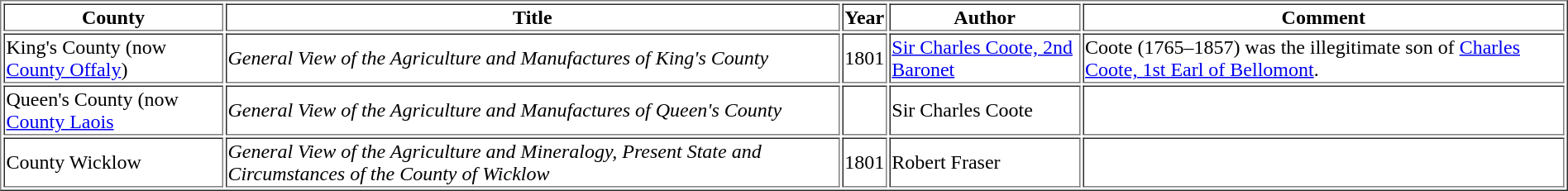<table border=1>
<tr>
<th>County</th>
<th>Title</th>
<th>Year</th>
<th>Author</th>
<th>Comment</th>
</tr>
<tr>
<td>King's County (now <a href='#'>County Offaly</a>)</td>
<td><em>General View of the Agriculture and Manufactures of King's County</em></td>
<td>1801</td>
<td><a href='#'>Sir Charles Coote, 2nd Baronet</a></td>
<td>Coote (1765–1857) was the illegitimate son of <a href='#'>Charles Coote, 1st Earl of Bellomont</a>.</td>
</tr>
<tr>
<td>Queen's County (now <a href='#'>County Laois</a></td>
<td><em>General View of the Agriculture and Manufactures of Queen's County</em></td>
<td></td>
<td>Sir Charles Coote</td>
<td></td>
</tr>
<tr>
<td>County Wicklow</td>
<td><em>General View of the Agriculture and Mineralogy, Present State and Circumstances of the County of Wicklow</em></td>
<td>1801</td>
<td>Robert Fraser</td>
<td></td>
</tr>
</table>
